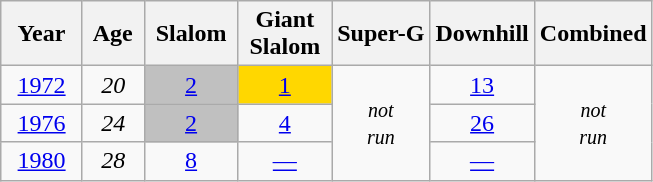<table class=wikitable style="text-align:center">
<tr>
<th>  Year  </th>
<th> Age </th>
<th> Slalom </th>
<th>Giant<br> Slalom </th>
<th>Super-G</th>
<th>Downhill</th>
<th>Combined</th>
</tr>
<tr>
<td><a href='#'>1972</a></td>
<td><em>20</em></td>
<td style="background:silver;"><a href='#'>2</a></td>
<td style="background:gold;"><a href='#'>1</a></td>
<td rowspan=3><small><em>not<br>run</em></small></td>
<td><a href='#'>13</a></td>
<td rowspan=3><small><em>not<br>run</em></small></td>
</tr>
<tr>
<td><a href='#'>1976</a></td>
<td><em>24</em></td>
<td style="background:silver;"><a href='#'>2</a></td>
<td><a href='#'>4</a></td>
<td><a href='#'>26</a></td>
</tr>
<tr>
<td><a href='#'>1980</a></td>
<td><em>28</em></td>
<td><a href='#'>8</a></td>
<td><a href='#'>—</a></td>
<td><a href='#'>—</a></td>
</tr>
</table>
